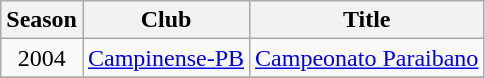<table class="wikitable" style="text-align: center;">
<tr>
<th>Season</th>
<th>Club</th>
<th>Title</th>
</tr>
<tr>
<td>2004</td>
<td><a href='#'>Campinense-PB</a></td>
<td><a href='#'>Campeonato Paraibano</a></td>
</tr>
<tr>
</tr>
</table>
